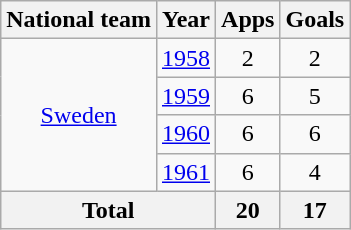<table class="wikitable" style="text-align: center">
<tr>
<th>National team</th>
<th>Year</th>
<th>Apps</th>
<th>Goals</th>
</tr>
<tr>
<td rowspan="4"><a href='#'>Sweden</a></td>
<td><a href='#'>1958</a></td>
<td>2</td>
<td>2</td>
</tr>
<tr>
<td><a href='#'>1959</a></td>
<td>6</td>
<td>5</td>
</tr>
<tr>
<td><a href='#'>1960</a></td>
<td>6</td>
<td>6</td>
</tr>
<tr>
<td><a href='#'>1961</a></td>
<td>6</td>
<td>4</td>
</tr>
<tr>
<th colspan="2">Total</th>
<th>20</th>
<th>17</th>
</tr>
</table>
